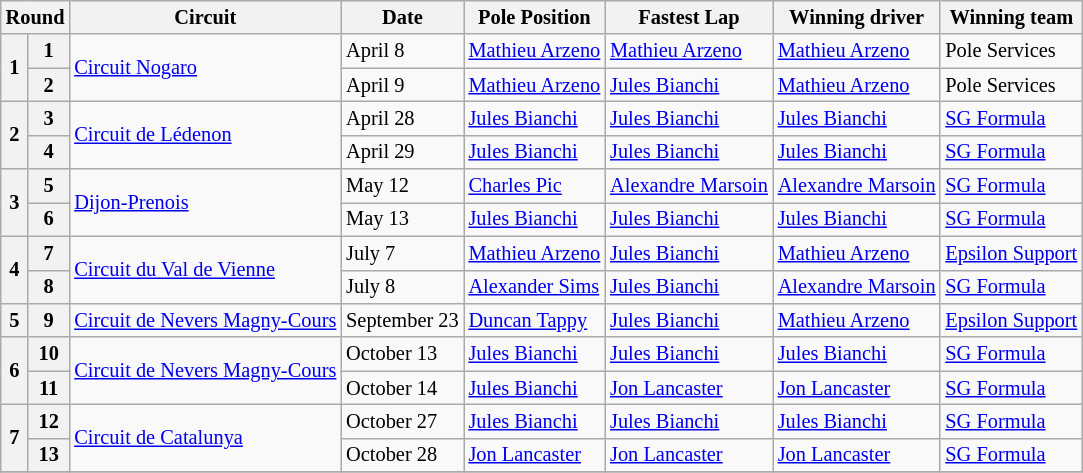<table class="wikitable" style="font-size: 85%">
<tr>
<th colspan=2>Round</th>
<th>Circuit</th>
<th>Date</th>
<th>Pole Position</th>
<th>Fastest Lap</th>
<th>Winning driver</th>
<th>Winning team</th>
</tr>
<tr>
<th rowspan=2>1</th>
<th>1</th>
<td rowspan=2 nowrap> <a href='#'>Circuit Nogaro</a></td>
<td nowrap>April 8</td>
<td nowrap> <a href='#'>Mathieu Arzeno</a></td>
<td nowrap> <a href='#'>Mathieu Arzeno</a></td>
<td nowrap> <a href='#'>Mathieu Arzeno</a></td>
<td nowrap> Pole Services</td>
</tr>
<tr>
<th>2</th>
<td nowrap>April 9</td>
<td nowrap> <a href='#'>Mathieu Arzeno</a></td>
<td nowrap> <a href='#'>Jules Bianchi</a></td>
<td nowrap> <a href='#'>Mathieu Arzeno</a></td>
<td nowrap> Pole Services</td>
</tr>
<tr>
<th rowspan=2>2</th>
<th>3</th>
<td rowspan=2 nowrap> <a href='#'>Circuit de Lédenon</a></td>
<td nowrap>April 28</td>
<td nowrap> <a href='#'>Jules Bianchi</a></td>
<td nowrap> <a href='#'>Jules Bianchi</a></td>
<td nowrap> <a href='#'>Jules Bianchi</a></td>
<td nowrap> <a href='#'>SG Formula</a></td>
</tr>
<tr>
<th>4</th>
<td nowrap>April 29</td>
<td nowrap> <a href='#'>Jules Bianchi</a></td>
<td nowrap> <a href='#'>Jules Bianchi</a></td>
<td nowrap> <a href='#'>Jules Bianchi</a></td>
<td nowrap> <a href='#'>SG Formula</a></td>
</tr>
<tr>
<th rowspan=2>3</th>
<th>5</th>
<td rowspan=2 nowrap> <a href='#'>Dijon-Prenois</a></td>
<td nowrap>May 12</td>
<td nowrap> <a href='#'>Charles Pic</a></td>
<td nowrap> <a href='#'>Alexandre Marsoin</a></td>
<td nowrap> <a href='#'>Alexandre Marsoin</a></td>
<td nowrap> <a href='#'>SG Formula</a></td>
</tr>
<tr>
<th>6</th>
<td nowrap>May 13</td>
<td nowrap> <a href='#'>Jules Bianchi</a></td>
<td nowrap> <a href='#'>Jules Bianchi</a></td>
<td nowrap> <a href='#'>Jules Bianchi</a></td>
<td nowrap> <a href='#'>SG Formula</a></td>
</tr>
<tr>
<th rowspan=2>4</th>
<th>7</th>
<td rowspan=2 nowrap> <a href='#'>Circuit du Val de Vienne</a></td>
<td nowrap>July 7</td>
<td nowrap> <a href='#'>Mathieu Arzeno</a></td>
<td nowrap> <a href='#'>Jules Bianchi</a></td>
<td nowrap> <a href='#'>Mathieu Arzeno</a></td>
<td nowrap> <a href='#'>Epsilon Support</a></td>
</tr>
<tr>
<th>8</th>
<td nowrap>July 8</td>
<td nowrap> <a href='#'>Alexander Sims</a></td>
<td nowrap> <a href='#'>Jules Bianchi</a></td>
<td nowrap> <a href='#'>Alexandre Marsoin</a></td>
<td nowrap> <a href='#'>SG Formula</a></td>
</tr>
<tr>
<th>5</th>
<th>9</th>
<td nowrap> <a href='#'>Circuit de Nevers Magny-Cours</a></td>
<td nowrap>September 23</td>
<td nowrap> <a href='#'>Duncan Tappy</a></td>
<td nowrap> <a href='#'>Jules Bianchi</a></td>
<td nowrap> <a href='#'>Mathieu Arzeno</a></td>
<td nowrap> <a href='#'>Epsilon Support</a></td>
</tr>
<tr>
<th rowspan=2>6</th>
<th>10</th>
<td rowspan=2 nowrap> <a href='#'>Circuit de Nevers Magny-Cours</a></td>
<td nowrap>October 13</td>
<td nowrap> <a href='#'>Jules Bianchi</a></td>
<td nowrap> <a href='#'>Jules Bianchi</a></td>
<td nowrap> <a href='#'>Jules Bianchi</a></td>
<td nowrap> <a href='#'>SG Formula</a></td>
</tr>
<tr>
<th>11</th>
<td nowrap>October 14</td>
<td nowrap> <a href='#'>Jules Bianchi</a></td>
<td nowrap> <a href='#'>Jon Lancaster</a></td>
<td nowrap> <a href='#'>Jon Lancaster</a></td>
<td nowrap> <a href='#'>SG Formula</a></td>
</tr>
<tr>
<th rowspan=2>7</th>
<th>12</th>
<td rowspan=2 nowrap> <a href='#'>Circuit de Catalunya</a></td>
<td nowrap>October 27</td>
<td nowrap> <a href='#'>Jules Bianchi</a></td>
<td nowrap> <a href='#'>Jules Bianchi</a></td>
<td nowrap> <a href='#'>Jules Bianchi</a></td>
<td nowrap> <a href='#'>SG Formula</a></td>
</tr>
<tr>
<th>13</th>
<td nowrap>October 28</td>
<td nowrap> <a href='#'>Jon Lancaster</a></td>
<td nowrap> <a href='#'>Jon Lancaster</a></td>
<td nowrap> <a href='#'>Jon Lancaster</a></td>
<td nowrap> <a href='#'>SG Formula</a></td>
</tr>
<tr>
</tr>
</table>
